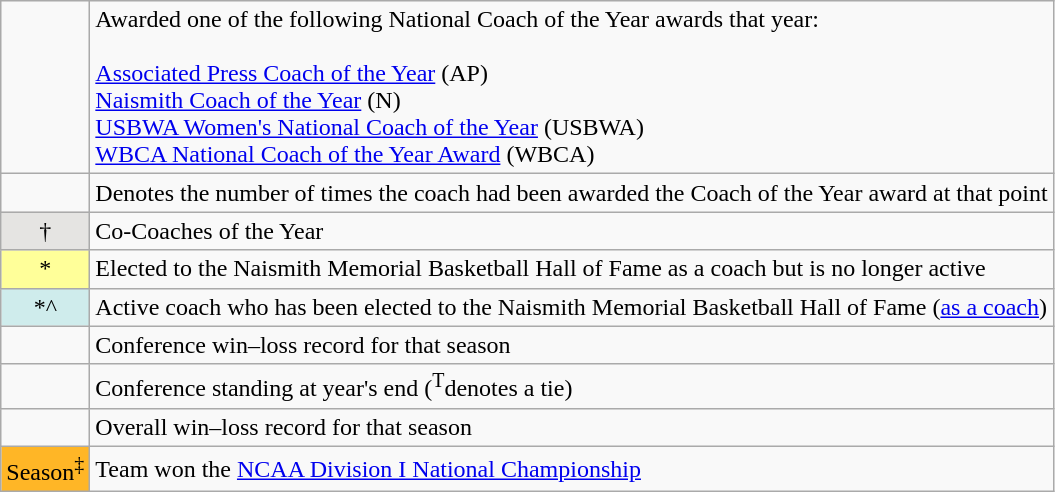<table class="wikitable">
<tr>
<td></td>
<td>Awarded one of the following National Coach of the Year awards that year:<br><br><a href='#'>Associated Press Coach of the Year</a> (AP)<br><a href='#'>Naismith Coach of the Year</a> (N)<br><a href='#'>USBWA Women's National Coach of the Year</a> (USBWA)<br><a href='#'>WBCA National Coach of the Year Award</a> (WBCA)</td>
</tr>
<tr>
<td></td>
<td>Denotes the number of times the coach had been awarded the Coach of the Year award at that point</td>
</tr>
<tr>
<td style="background-color:#E5E4E2; text-align:center;">†</td>
<td>Co-Coaches of the Year</td>
</tr>
<tr>
<td style="background-color:#FFFF99; width:3em; text-align:center;">*</td>
<td>Elected to the Naismith Memorial Basketball Hall of Fame as a coach but is no longer active</td>
</tr>
<tr>
<td style="background-color:#CFECEC; width:3em; text-align:center;">*^</td>
<td>Active coach who has been elected to the Naismith Memorial Basketball Hall of Fame (<a href='#'>as a coach</a>)</td>
</tr>
<tr>
<td></td>
<td>Conference win–loss record for that season</td>
</tr>
<tr>
<td></td>
<td>Conference standing at year's end (<sup>T</sup>denotes a tie)</td>
</tr>
<tr>
<td></td>
<td>Overall win–loss record for that season</td>
</tr>
<tr>
<td style="background-color:#ffb626; width:3em">Season<sup>‡</sup></td>
<td>Team won the <a href='#'>NCAA Division I National Championship</a></td>
</tr>
</table>
